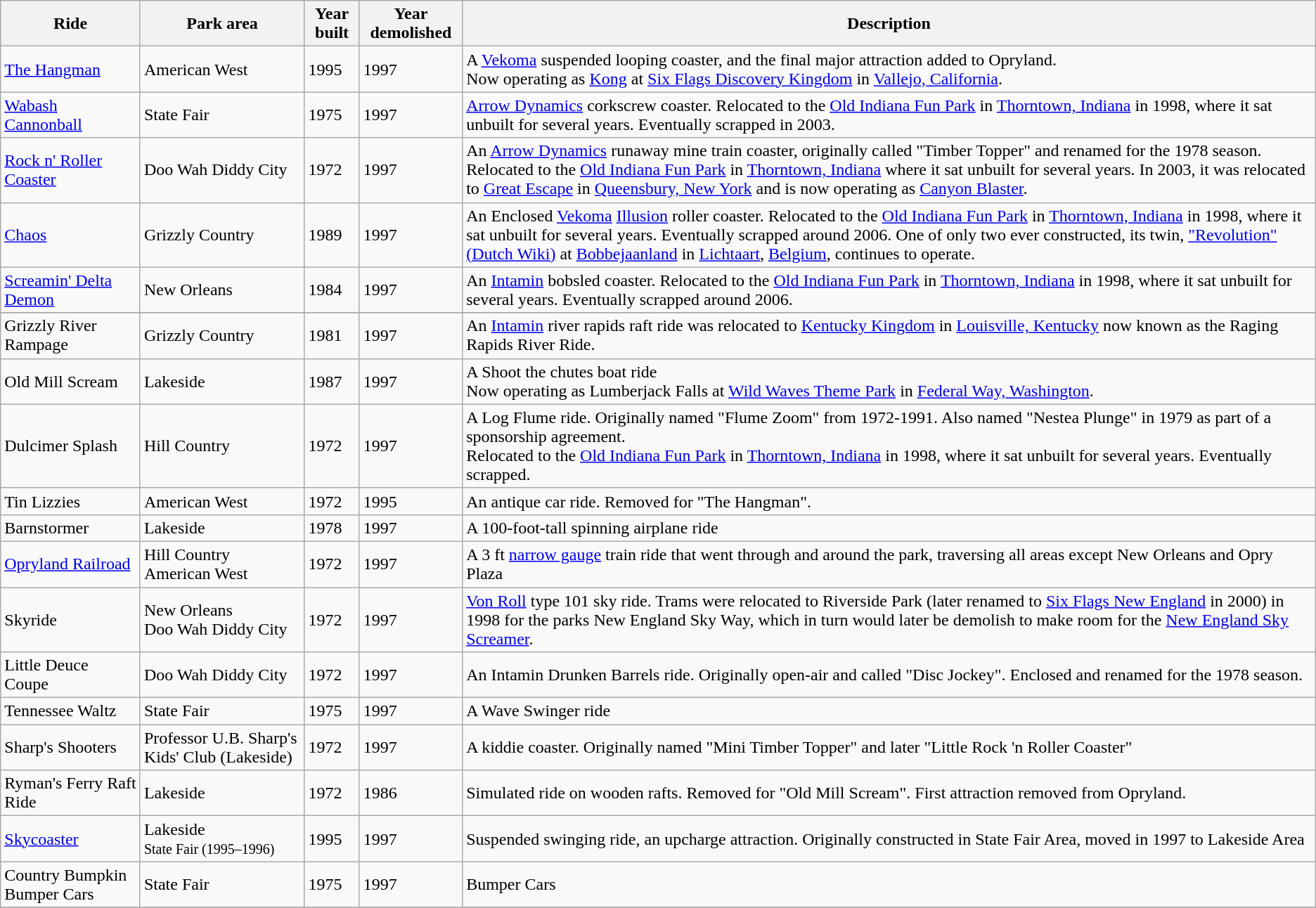<table class=wikitable>
<tr>
<th>Ride</th>
<th>Park area</th>
<th>Year built</th>
<th>Year demolished</th>
<th>Description</th>
</tr>
<tr>
<td><a href='#'>The Hangman</a></td>
<td>American West</td>
<td>1995</td>
<td>1997</td>
<td>A <a href='#'>Vekoma</a> suspended looping coaster, and the final major attraction added to Opryland.<br>Now operating as <a href='#'>Kong</a> at <a href='#'>Six Flags Discovery Kingdom</a> in <a href='#'>Vallejo, California</a>.</td>
</tr>
<tr>
<td><a href='#'>Wabash Cannonball</a></td>
<td>State Fair</td>
<td>1975</td>
<td>1997</td>
<td><a href='#'>Arrow Dynamics</a> corkscrew coaster. Relocated to the <a href='#'>Old Indiana Fun Park</a> in <a href='#'>Thorntown, Indiana</a> in 1998, where it sat unbuilt for several years. Eventually scrapped in 2003.</td>
</tr>
<tr>
<td><a href='#'>Rock n' Roller Coaster</a></td>
<td>Doo Wah Diddy City</td>
<td>1972</td>
<td>1997</td>
<td>An <a href='#'>Arrow Dynamics</a> runaway mine train coaster, originally called "Timber Topper" and renamed for the 1978 season.<br>Relocated to the <a href='#'>Old Indiana Fun Park</a> in <a href='#'>Thorntown, Indiana</a> where it sat unbuilt for several years. In 2003, it was relocated to <a href='#'>Great Escape</a> in <a href='#'>Queensbury, New York</a> and is now operating as <a href='#'>Canyon Blaster</a>.</td>
</tr>
<tr>
<td><a href='#'>Chaos</a></td>
<td>Grizzly Country</td>
<td>1989</td>
<td>1997</td>
<td>An Enclosed <a href='#'>Vekoma</a> <a href='#'>Illusion</a> roller coaster. Relocated to the <a href='#'>Old Indiana Fun Park</a> in <a href='#'>Thorntown, Indiana</a> in 1998, where it sat unbuilt for several years. Eventually scrapped around 2006. One of only two ever constructed, its twin, <a href='#'>"Revolution" (Dutch Wiki)</a> at <a href='#'>Bobbejaanland</a> in <a href='#'>Lichtaart</a>, <a href='#'>Belgium</a>, continues to operate.</td>
</tr>
<tr>
<td><a href='#'>Screamin' Delta Demon</a></td>
<td>New Orleans</td>
<td>1984</td>
<td>1997</td>
<td>An <a href='#'>Intamin</a> bobsled coaster. Relocated to the <a href='#'>Old Indiana Fun Park</a> in <a href='#'>Thorntown, Indiana</a> in 1998, where it sat unbuilt for several years. Eventually scrapped around 2006.</td>
</tr>
<tr>
</tr>
<tr>
<td>Grizzly River Rampage</td>
<td>Grizzly Country</td>
<td>1981</td>
<td>1997</td>
<td>An <a href='#'>Intamin</a> river rapids raft ride was relocated to <a href='#'>Kentucky Kingdom</a> in <a href='#'>Louisville, Kentucky</a> now known as the Raging Rapids River Ride.</td>
</tr>
<tr>
<td>Old Mill Scream</td>
<td>Lakeside</td>
<td>1987</td>
<td>1997</td>
<td>A Shoot the chutes boat ride<br>Now operating as Lumberjack Falls at <a href='#'>Wild Waves Theme Park</a> in <a href='#'>Federal Way, Washington</a>.</td>
</tr>
<tr>
<td>Dulcimer Splash</td>
<td>Hill Country</td>
<td>1972</td>
<td>1997</td>
<td>A Log Flume ride. Originally named "Flume Zoom" from 1972-1991. Also named "Nestea Plunge" in 1979 as part of a sponsorship agreement.<br>Relocated to the <a href='#'>Old Indiana Fun Park</a> in <a href='#'>Thorntown, Indiana</a> in 1998, where it sat unbuilt for several years. Eventually scrapped.</td>
</tr>
<tr>
<td>Tin Lizzies</td>
<td>American West</td>
<td>1972</td>
<td>1995</td>
<td>An antique car ride. Removed for "The Hangman".<br></td>
</tr>
<tr>
<td>Barnstormer</td>
<td>Lakeside</td>
<td>1978</td>
<td>1997</td>
<td>A 100-foot-tall spinning airplane ride</td>
</tr>
<tr>
<td><a href='#'>Opryland Railroad</a></td>
<td>Hill Country<br>American West</td>
<td>1972</td>
<td>1997</td>
<td>A 3 ft <a href='#'>narrow gauge</a> train ride that went through and around the park, traversing all areas except New Orleans and Opry Plaza</td>
</tr>
<tr>
<td>Skyride</td>
<td>New Orleans<br>Doo Wah Diddy City</td>
<td>1972</td>
<td>1997</td>
<td><a href='#'>Von Roll</a> type 101 sky ride. Trams were relocated to Riverside Park (later renamed to <a href='#'>Six Flags New England</a> in 2000) in 1998 for the parks New England Sky Way, which in turn would later be demolish to make room for the <a href='#'>New England Sky Screamer</a>.</td>
</tr>
<tr>
<td>Little Deuce Coupe</td>
<td>Doo Wah Diddy City</td>
<td>1972</td>
<td>1997</td>
<td>An Intamin Drunken Barrels ride. Originally open-air and called "Disc Jockey". Enclosed and renamed for the 1978 season.</td>
</tr>
<tr>
<td>Tennessee Waltz</td>
<td>State Fair</td>
<td>1975</td>
<td>1997</td>
<td>A Wave Swinger ride</td>
</tr>
<tr>
<td>Sharp's Shooters</td>
<td>Professor U.B. Sharp's Kids' Club (Lakeside)</td>
<td>1972</td>
<td>1997</td>
<td>A kiddie coaster. Originally named "Mini Timber Topper" and later "Little Rock 'n Roller Coaster"</td>
</tr>
<tr>
<td>Ryman's Ferry Raft Ride</td>
<td>Lakeside</td>
<td>1972</td>
<td>1986</td>
<td>Simulated ride on wooden rafts. Removed for "Old Mill Scream". First attraction removed from Opryland.</td>
</tr>
<tr>
<td><a href='#'>Skycoaster</a></td>
<td>Lakeside<br><small>State Fair (1995–1996)</small></td>
<td>1995</td>
<td>1997</td>
<td>Suspended swinging ride, an upcharge attraction. Originally constructed in State Fair Area, moved in 1997 to Lakeside Area</td>
</tr>
<tr>
<td>Country Bumpkin Bumper Cars</td>
<td>State Fair</td>
<td>1975</td>
<td>1997</td>
<td>Bumper Cars</td>
</tr>
<tr>
</tr>
</table>
